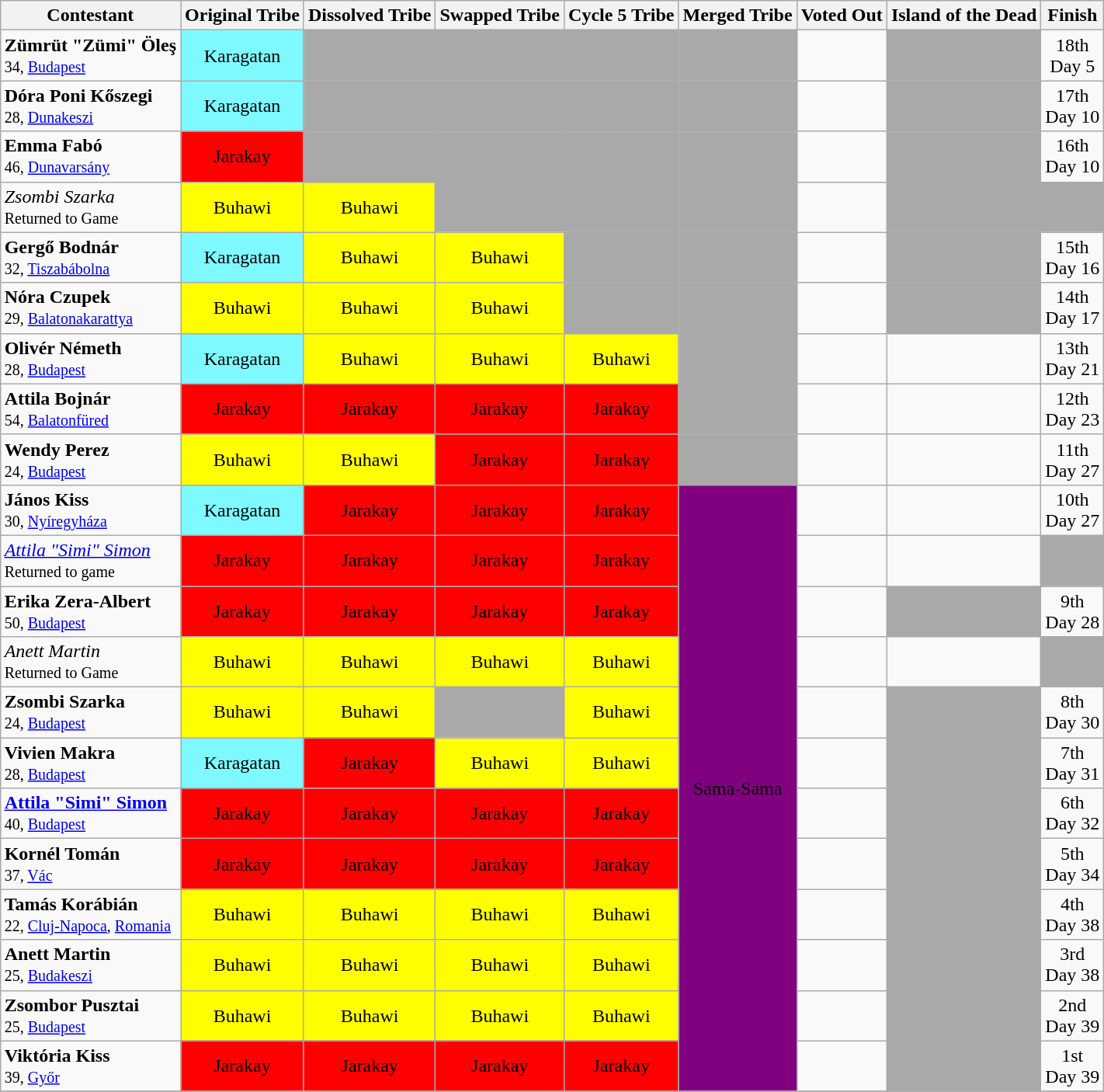<table class="wikitable sortable" style="margin:auto; text-align:center">
<tr>
<th>Contestant</th>
<th>Original Tribe</th>
<th>Dissolved Tribe</th>
<th>Swapped Tribe</th>
<th>Cycle 5 Tribe</th>
<th>Merged Tribe</th>
<th>Voted Out</th>
<th>Island of the Dead</th>
<th>Finish</th>
</tr>
<tr>
<td align="left"><strong>Zümrüt "Zümi" Öleş</strong><br><small>34, <a href='#'>Budapest</a></small></td>
<td bgcolor="#7DF9FF">Karagatan</td>
<td bgcolor="darkgrey"></td>
<td bgcolor="darkgrey"></td>
<td bgcolor="darkgrey"></td>
<td bgcolor="darkgrey"></td>
<td></td>
<td bgcolor="darkgrey"></td>
<td>18th<br>Day 5</td>
</tr>
<tr>
<td align="left"><strong>Dóra Poni Kőszegi</strong><br><small>28, <a href='#'>Dunakeszi</a></small></td>
<td bgcolor="#7DF9FF" align=center>Karagatan</td>
<td bgcolor="darkgrey"></td>
<td bgcolor="darkgrey"></td>
<td bgcolor="darkgrey"></td>
<td bgcolor="darkgrey"></td>
<td></td>
<td bgcolor="darkgrey"></td>
<td>17th<br>Day 10</td>
</tr>
<tr>
<td align="left"><strong>Emma Fabó</strong><br><small>46, <a href='#'>Dunavarsány</a></small></td>
<td bgcolor="red">Jarakay</td>
<td bgcolor="darkgrey"></td>
<td bgcolor="darkgrey"></td>
<td bgcolor="darkgrey"></td>
<td bgcolor="darkgrey"></td>
<td></td>
<td bgcolor="darkgrey"></td>
<td>16th<br>Day 10</td>
</tr>
<tr>
<td align="left"><em>Zsombi Szarka</em><br><small>Returned to Game</small></td>
<td bgcolor="yellow">Buhawi</td>
<td bgcolor="yellow">Buhawi</td>
<td bgcolor="darkgrey"></td>
<td bgcolor="darkgrey"></td>
<td bgcolor="darkgrey"></td>
<td></td>
<td bgcolor="darkgrey"></td>
<td bgcolor="darkgrey"></td>
</tr>
<tr>
<td align="left"><strong>Gergő Bodnár</strong><br><small>32, <a href='#'>Tiszabábolna</a></small></td>
<td bgcolor="#7DF9FF">Karagatan</td>
<td bgcolor="yellow">Buhawi</td>
<td bgcolor="yellow">Buhawi</td>
<td bgcolor="darkgrey"></td>
<td bgcolor="darkgrey"></td>
<td></td>
<td bgcolor="darkgrey"></td>
<td>15th<br>Day 16</td>
</tr>
<tr>
<td align="left"><strong>Nóra Czupek</strong><br><small>29, <a href='#'>Balatonakarattya</a></small></td>
<td bgcolor="yellow">Buhawi</td>
<td bgcolor="yellow">Buhawi</td>
<td bgcolor="yellow">Buhawi</td>
<td bgcolor="darkgrey"></td>
<td bgcolor="darkgrey"></td>
<td></td>
<td bgcolor="darkgrey"></td>
<td>14th<br>Day 17</td>
</tr>
<tr>
<td align="left"><strong>Olivér Németh</strong><br><small>28, <a href='#'>Budapest</a></small></td>
<td bgcolor="#7DF9FF">Karagatan</td>
<td bgcolor="yellow">Buhawi</td>
<td bgcolor="yellow">Buhawi</td>
<td bgcolor="yellow">Buhawi</td>
<td bgcolor="darkgrey"></td>
<td></td>
<td></td>
<td>13th<br>Day 21</td>
</tr>
<tr>
<td align="left"><strong>Attila Bojnár</strong><br><small>54, <a href='#'>Balatonfüred</a></small></td>
<td bgcolor="red">Jarakay</td>
<td bgcolor="red">Jarakay</td>
<td bgcolor="red">Jarakay</td>
<td bgcolor="red">Jarakay</td>
<td bgcolor="darkgrey"></td>
<td></td>
<td></td>
<td>12th<br>Day 23</td>
</tr>
<tr>
<td align="left"><strong>Wendy Perez</strong><br><small>24, <a href='#'>Budapest</a></small></td>
<td bgcolor="yellow">Buhawi</td>
<td bgcolor="yellow">Buhawi</td>
<td bgcolor="red">Jarakay</td>
<td bgcolor="red">Jarakay</td>
<td bgcolor="darkgrey"></td>
<td></td>
<td></td>
<td>11th<br>Day 27</td>
</tr>
<tr>
<td align="left"><strong>János Kiss</strong><br><small>30, <a href='#'>Nyíregyháza</a></small></td>
<td bgcolor="#7DF9FF">Karagatan</td>
<td bgcolor="red">Jarakay</td>
<td bgcolor="red">Jarakay</td>
<td bgcolor="red">Jarakay</td>
<td rowspan="12" bgcolor="purple" >Sama-Sama</td>
<td></td>
<td></td>
<td>10th<br>Day 27</td>
</tr>
<tr>
<td align="left"><em><a href='#'>Attila "Simi" Simon</a></em><br><small>Returned to game</small></td>
<td bgcolor="red">Jarakay</td>
<td bgcolor="red">Jarakay</td>
<td bgcolor="red">Jarakay</td>
<td bgcolor="red">Jarakay</td>
<td></td>
<td></td>
<td bgcolor="darkgrey"></td>
</tr>
<tr>
<td align="left"><strong>Erika Zera-Albert</strong><br><small>50, <a href='#'>Budapest</a></small></td>
<td bgcolor="red">Jarakay</td>
<td bgcolor="red">Jarakay</td>
<td bgcolor="red">Jarakay</td>
<td bgcolor="red">Jarakay</td>
<td></td>
<td bgcolor="darkgrey"></td>
<td>9th<br>Day 28</td>
</tr>
<tr>
<td align="left"><em>Anett Martin</em><br><small>Returned to Game</small></td>
<td bgcolor="yellow">Buhawi</td>
<td bgcolor="yellow">Buhawi</td>
<td bgcolor="yellow">Buhawi</td>
<td bgcolor="yellow">Buhawi</td>
<td></td>
<td></td>
<td bgcolor="darkgrey"></td>
</tr>
<tr>
<td align="left"><strong>Zsombi Szarka</strong><br><small>24, <a href='#'>Budapest</a></small></td>
<td bgcolor="yellow">Buhawi</td>
<td bgcolor="yellow">Buhawi</td>
<td bgcolor="darkgrey"></td>
<td bgcolor="yellow">Buhawi</td>
<td></td>
<td rowspan="8" bgcolor="darkgrey"></td>
<td>8th<br>Day 30</td>
</tr>
<tr>
<td align="left"><strong>Vivien Makra</strong><br><small>28, <a href='#'>Budapest</a></small></td>
<td bgcolor="#7DF9FF">Karagatan</td>
<td bgcolor="red">Jarakay</td>
<td bgcolor="yellow">Buhawi</td>
<td bgcolor="yellow">Buhawi</td>
<td></td>
<td>7th<br>Day 31</td>
</tr>
<tr>
<td align="left"><strong><a href='#'>Attila "Simi" Simon</a></strong><br><small>40, <a href='#'>Budapest</a></small></td>
<td bgcolor="red">Jarakay</td>
<td bgcolor="red">Jarakay</td>
<td bgcolor="red">Jarakay</td>
<td bgcolor="red">Jarakay</td>
<td></td>
<td>6th<br>Day 32</td>
</tr>
<tr>
<td align="left"><strong>Kornél Tomán</strong><br><small>37, <a href='#'>Vác</a></small></td>
<td bgcolor="red">Jarakay</td>
<td bgcolor="red">Jarakay</td>
<td bgcolor="red">Jarakay</td>
<td bgcolor="red">Jarakay</td>
<td></td>
<td>5th<br>Day 34</td>
</tr>
<tr>
<td align="left"><strong>Tamás Korábián</strong><br><small>22, <a href='#'>Cluj-Napoca</a>, <a href='#'>Romania</a></small></td>
<td bgcolor="yellow">Buhawi</td>
<td bgcolor="yellow">Buhawi</td>
<td bgcolor="yellow">Buhawi</td>
<td bgcolor="yellow">Buhawi</td>
<td></td>
<td>4th<br>Day 38</td>
</tr>
<tr>
<td align="left"><strong>Anett Martin</strong><br><small>25, <a href='#'>Budakeszi</a></small></td>
<td bgcolor="yellow">Buhawi</td>
<td bgcolor="yellow">Buhawi</td>
<td bgcolor="yellow">Buhawi</td>
<td bgcolor="yellow">Buhawi</td>
<td></td>
<td>3rd<br>Day 38</td>
</tr>
<tr>
<td align="left"><strong>Zsombor Pusztai</strong><br><small>25, <a href='#'>Budapest</a></small></td>
<td bgcolor="yellow">Buhawi</td>
<td bgcolor="yellow">Buhawi</td>
<td bgcolor="yellow">Buhawi</td>
<td bgcolor="yellow">Buhawi</td>
<td></td>
<td>2nd<br>Day 39</td>
</tr>
<tr>
<td align="left"><strong>Viktória Kiss</strong><br><small>39, <a href='#'>Győr</a></small></td>
<td bgcolor="red">Jarakay</td>
<td bgcolor="red">Jarakay</td>
<td bgcolor="red">Jarakay</td>
<td bgcolor="red">Jarakay</td>
<td></td>
<td>1st<br>Day 39</td>
</tr>
<tr>
</tr>
</table>
